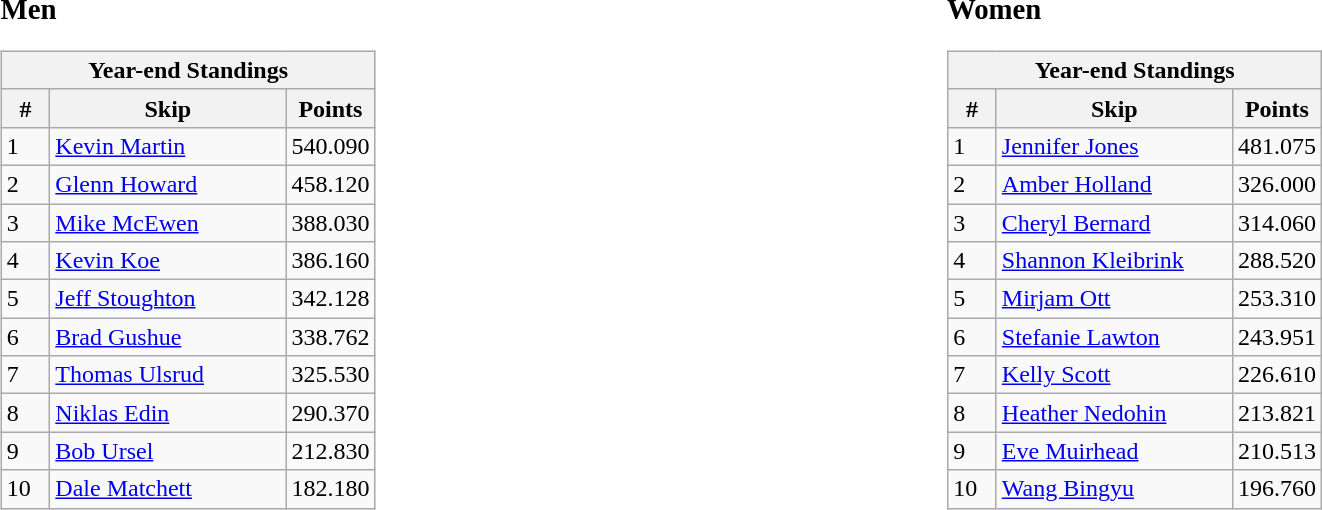<table>
<tr>
<td width=20% valign="top"><br><big><strong>Men</strong></big><table class = "wikitable">
<tr>
<th colspan="3">Year-end Standings</th>
</tr>
<tr>
<th width = "25">#</th>
<th width = "150">Skip</th>
<th width = "50">Points</th>
</tr>
<tr>
<td>1</td>
<td> <a href='#'>Kevin Martin</a></td>
<td>540.090</td>
</tr>
<tr>
<td>2</td>
<td> <a href='#'>Glenn Howard</a></td>
<td>458.120</td>
</tr>
<tr>
<td>3</td>
<td> <a href='#'>Mike McEwen</a></td>
<td>388.030</td>
</tr>
<tr>
<td>4</td>
<td> <a href='#'>Kevin Koe</a></td>
<td>386.160</td>
</tr>
<tr>
<td>5</td>
<td> <a href='#'>Jeff Stoughton</a></td>
<td>342.128</td>
</tr>
<tr>
<td>6</td>
<td> <a href='#'>Brad Gushue</a></td>
<td>338.762</td>
</tr>
<tr>
<td>7</td>
<td> <a href='#'>Thomas Ulsrud</a></td>
<td>325.530</td>
</tr>
<tr>
<td>8</td>
<td> <a href='#'>Niklas Edin</a></td>
<td>290.370</td>
</tr>
<tr>
<td>9</td>
<td> <a href='#'>Bob Ursel</a></td>
<td>212.830</td>
</tr>
<tr>
<td>10</td>
<td> <a href='#'>Dale Matchett</a></td>
<td>182.180</td>
</tr>
</table>
</td>
<td width=20% valign="top"><br><big><strong>Women</strong></big><table class = "wikitable">
<tr>
<th colspan = "3">Year-end Standings</th>
</tr>
<tr align=center>
<th width = "25">#</th>
<th width = "150">Skip</th>
<th width = "50">Points</th>
</tr>
<tr>
<td>1</td>
<td> <a href='#'>Jennifer Jones</a></td>
<td>481.075</td>
</tr>
<tr>
<td>2</td>
<td> <a href='#'>Amber Holland</a></td>
<td>326.000</td>
</tr>
<tr>
<td>3</td>
<td> <a href='#'>Cheryl Bernard</a></td>
<td>314.060</td>
</tr>
<tr>
<td>4</td>
<td> <a href='#'>Shannon Kleibrink</a></td>
<td>288.520</td>
</tr>
<tr>
<td>5</td>
<td> <a href='#'>Mirjam Ott</a></td>
<td>253.310</td>
</tr>
<tr>
<td>6</td>
<td> <a href='#'>Stefanie Lawton</a></td>
<td>243.951</td>
</tr>
<tr>
<td>7</td>
<td> <a href='#'>Kelly Scott</a></td>
<td>226.610</td>
</tr>
<tr>
<td>8</td>
<td> <a href='#'>Heather Nedohin</a></td>
<td>213.821</td>
</tr>
<tr>
<td>9</td>
<td> <a href='#'>Eve Muirhead</a></td>
<td>210.513</td>
</tr>
<tr>
<td>10</td>
<td> <a href='#'>Wang Bingyu</a></td>
<td>196.760</td>
</tr>
</table>
</td>
</tr>
</table>
